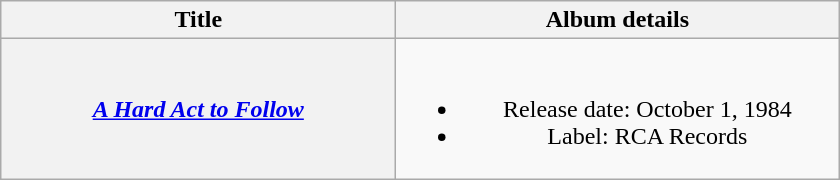<table class="wikitable plainrowheaders" style="text-align:center;">
<tr>
<th style="width:16em;">Title</th>
<th style="width:18em;">Album details</th>
</tr>
<tr>
<th scope="row"><em><a href='#'>A Hard Act to Follow</a></em></th>
<td><br><ul><li>Release date: October 1, 1984</li><li>Label: RCA Records</li></ul></td>
</tr>
</table>
